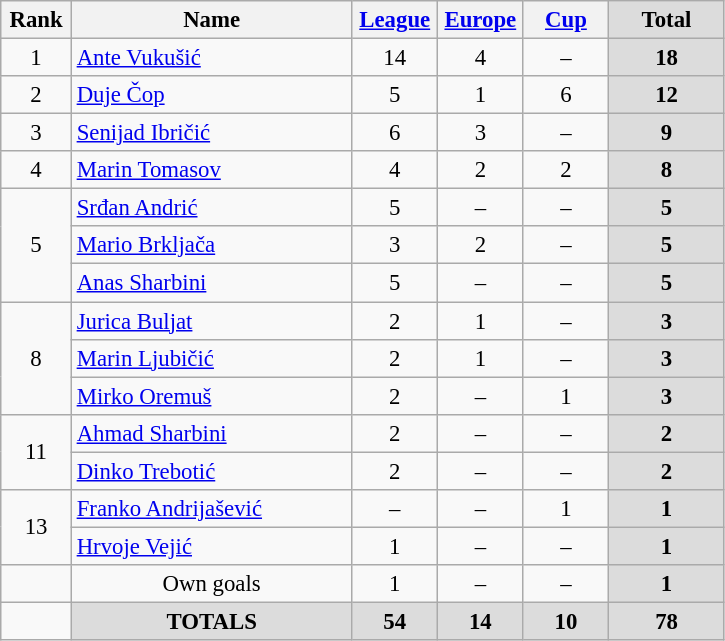<table class="wikitable" style="font-size: 95%; text-align: center;">
<tr>
<th width=40>Rank</th>
<th width=180>Name</th>
<th width=50><a href='#'>League</a></th>
<th width=50><a href='#'>Europe</a></th>
<th width=50><a href='#'>Cup</a></th>
<th width=70 style="background: #DCDCDC">Total</th>
</tr>
<tr>
<td rowspan=1>1</td>
<td style="text-align:left;"> <a href='#'>Ante Vukušić</a></td>
<td>14</td>
<td>4</td>
<td>–</td>
<th style="background: #DCDCDC">18</th>
</tr>
<tr>
<td rowspan=1>2</td>
<td style="text-align:left;"> <a href='#'>Duje Čop</a></td>
<td>5</td>
<td>1</td>
<td>6</td>
<th style="background: #DCDCDC">12</th>
</tr>
<tr>
<td rowspan=1>3</td>
<td style="text-align:left;"> <a href='#'>Senijad Ibričić</a></td>
<td>6</td>
<td>3</td>
<td>–</td>
<th style="background: #DCDCDC">9</th>
</tr>
<tr>
<td rowspan=1>4</td>
<td style="text-align:left;"> <a href='#'>Marin Tomasov</a></td>
<td>4</td>
<td>2</td>
<td>2</td>
<th style="background: #DCDCDC">8</th>
</tr>
<tr>
<td rowspan=3>5</td>
<td style="text-align:left;"> <a href='#'>Srđan Andrić</a></td>
<td>5</td>
<td>–</td>
<td>–</td>
<th style="background: #DCDCDC">5</th>
</tr>
<tr>
<td style="text-align:left;"> <a href='#'>Mario Brkljača</a></td>
<td>3</td>
<td>2</td>
<td>–</td>
<th style="background: #DCDCDC">5</th>
</tr>
<tr>
<td style="text-align:left;"> <a href='#'>Anas Sharbini</a></td>
<td>5</td>
<td>–</td>
<td>–</td>
<th style="background: #DCDCDC">5</th>
</tr>
<tr>
<td rowspan=3>8</td>
<td style="text-align:left;"> <a href='#'>Jurica Buljat</a></td>
<td>2</td>
<td>1</td>
<td>–</td>
<th style="background: #DCDCDC">3</th>
</tr>
<tr>
<td style="text-align:left;"> <a href='#'>Marin Ljubičić</a></td>
<td>2</td>
<td>1</td>
<td>–</td>
<th style="background: #DCDCDC">3</th>
</tr>
<tr>
<td style="text-align:left;"> <a href='#'>Mirko Oremuš</a></td>
<td>2</td>
<td>–</td>
<td>1</td>
<th style="background: #DCDCDC">3</th>
</tr>
<tr>
<td rowspan=2>11</td>
<td style="text-align:left;"> <a href='#'>Ahmad Sharbini</a></td>
<td>2</td>
<td>–</td>
<td>–</td>
<th style="background: #DCDCDC">2</th>
</tr>
<tr>
<td style="text-align:left;"> <a href='#'>Dinko Trebotić</a></td>
<td>2</td>
<td>–</td>
<td>–</td>
<th style="background: #DCDCDC">2</th>
</tr>
<tr>
<td rowspan=2>13</td>
<td style="text-align:left;"> <a href='#'>Franko Andrijašević</a></td>
<td>–</td>
<td>–</td>
<td>1</td>
<th style="background: #DCDCDC">1</th>
</tr>
<tr>
<td style="text-align:left;"> <a href='#'>Hrvoje Vejić</a></td>
<td>1</td>
<td>–</td>
<td>–</td>
<th style="background: #DCDCDC">1</th>
</tr>
<tr>
<td></td>
<td style="text-align:center;">Own goals</td>
<td>1</td>
<td>–</td>
<td>–</td>
<th style="background: #DCDCDC">1</th>
</tr>
<tr>
<td></td>
<th style="background: #DCDCDC">TOTALS</th>
<th style="background: #DCDCDC">54</th>
<th style="background: #DCDCDC">14</th>
<th style="background: #DCDCDC">10</th>
<th style="background: #DCDCDC">78</th>
</tr>
</table>
